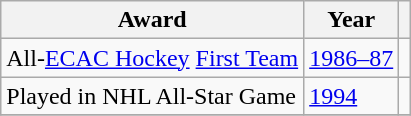<table class="wikitable">
<tr>
<th>Award</th>
<th>Year</th>
<th></th>
</tr>
<tr>
<td>All-<a href='#'>ECAC Hockey</a> <a href='#'>First Team</a></td>
<td><a href='#'>1986–87</a></td>
<td></td>
</tr>
<tr>
<td>Played in NHL All-Star Game</td>
<td><a href='#'>1994</a></td>
<td></td>
</tr>
<tr>
</tr>
</table>
